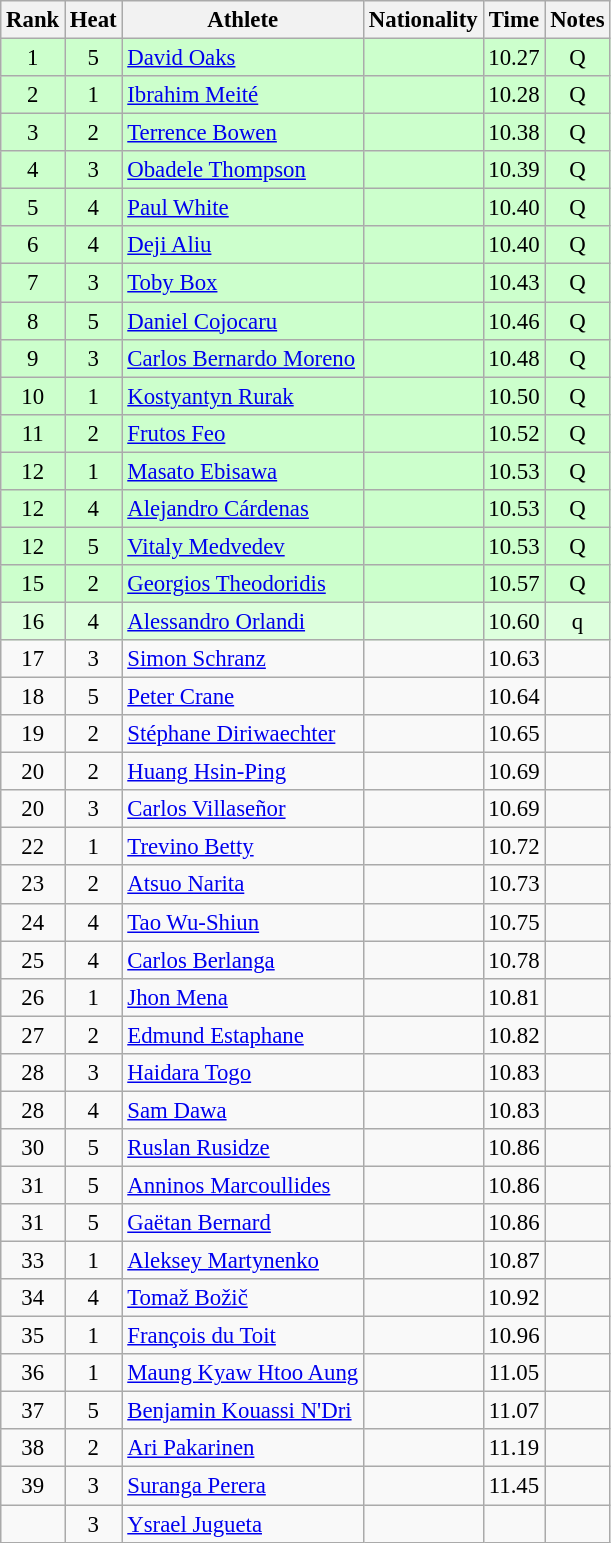<table class="wikitable sortable" style="text-align:center;font-size:95%">
<tr>
<th>Rank</th>
<th>Heat</th>
<th>Athlete</th>
<th>Nationality</th>
<th>Time</th>
<th>Notes</th>
</tr>
<tr bgcolor=ccffcc>
<td>1</td>
<td>5</td>
<td align="left"><a href='#'>David Oaks</a></td>
<td align=left></td>
<td>10.27</td>
<td>Q</td>
</tr>
<tr bgcolor=ccffcc>
<td>2</td>
<td>1</td>
<td align="left"><a href='#'>Ibrahim Meité</a></td>
<td align=left></td>
<td>10.28</td>
<td>Q</td>
</tr>
<tr bgcolor=ccffcc>
<td>3</td>
<td>2</td>
<td align="left"><a href='#'>Terrence Bowen</a></td>
<td align=left></td>
<td>10.38</td>
<td>Q</td>
</tr>
<tr bgcolor=ccffcc>
<td>4</td>
<td>3</td>
<td align="left"><a href='#'>Obadele Thompson</a></td>
<td align=left></td>
<td>10.39</td>
<td>Q</td>
</tr>
<tr bgcolor=ccffcc>
<td>5</td>
<td>4</td>
<td align="left"><a href='#'>Paul White</a></td>
<td align=left></td>
<td>10.40</td>
<td>Q</td>
</tr>
<tr bgcolor=ccffcc>
<td>6</td>
<td>4</td>
<td align="left"><a href='#'>Deji Aliu</a></td>
<td align=left></td>
<td>10.40</td>
<td>Q</td>
</tr>
<tr bgcolor=ccffcc>
<td>7</td>
<td>3</td>
<td align="left"><a href='#'>Toby Box</a></td>
<td align=left></td>
<td>10.43</td>
<td>Q</td>
</tr>
<tr bgcolor=ccffcc>
<td>8</td>
<td>5</td>
<td align="left"><a href='#'>Daniel Cojocaru</a></td>
<td align=left></td>
<td>10.46</td>
<td>Q</td>
</tr>
<tr bgcolor=ccffcc>
<td>9</td>
<td>3</td>
<td align="left"><a href='#'>Carlos Bernardo Moreno</a></td>
<td align=left></td>
<td>10.48</td>
<td>Q</td>
</tr>
<tr bgcolor=ccffcc>
<td>10</td>
<td>1</td>
<td align="left"><a href='#'>Kostyantyn Rurak</a></td>
<td align=left></td>
<td>10.50</td>
<td>Q</td>
</tr>
<tr bgcolor=ccffcc>
<td>11</td>
<td>2</td>
<td align="left"><a href='#'>Frutos Feo</a></td>
<td align=left></td>
<td>10.52</td>
<td>Q</td>
</tr>
<tr bgcolor=ccffcc>
<td>12</td>
<td>1</td>
<td align="left"><a href='#'>Masato Ebisawa</a></td>
<td align=left></td>
<td>10.53</td>
<td>Q</td>
</tr>
<tr bgcolor=ccffcc>
<td>12</td>
<td>4</td>
<td align="left"><a href='#'>Alejandro Cárdenas</a></td>
<td align=left></td>
<td>10.53</td>
<td>Q</td>
</tr>
<tr bgcolor=ccffcc>
<td>12</td>
<td>5</td>
<td align="left"><a href='#'>Vitaly Medvedev</a></td>
<td align=left></td>
<td>10.53</td>
<td>Q</td>
</tr>
<tr bgcolor=ccffcc>
<td>15</td>
<td>2</td>
<td align="left"><a href='#'>Georgios Theodoridis</a></td>
<td align=left></td>
<td>10.57</td>
<td>Q</td>
</tr>
<tr bgcolor=ddffdd>
<td>16</td>
<td>4</td>
<td align="left"><a href='#'>Alessandro Orlandi</a></td>
<td align=left></td>
<td>10.60</td>
<td>q</td>
</tr>
<tr>
<td>17</td>
<td>3</td>
<td align="left"><a href='#'>Simon Schranz</a></td>
<td align=left></td>
<td>10.63</td>
<td></td>
</tr>
<tr>
<td>18</td>
<td>5</td>
<td align="left"><a href='#'>Peter Crane</a></td>
<td align=left></td>
<td>10.64</td>
<td></td>
</tr>
<tr>
<td>19</td>
<td>2</td>
<td align="left"><a href='#'>Stéphane Diriwaechter</a></td>
<td align=left></td>
<td>10.65</td>
<td></td>
</tr>
<tr>
<td>20</td>
<td>2</td>
<td align="left"><a href='#'>Huang Hsin-Ping</a></td>
<td align=left></td>
<td>10.69</td>
<td></td>
</tr>
<tr>
<td>20</td>
<td>3</td>
<td align="left"><a href='#'>Carlos Villaseñor</a></td>
<td align=left></td>
<td>10.69</td>
<td></td>
</tr>
<tr>
<td>22</td>
<td>1</td>
<td align="left"><a href='#'>Trevino Betty</a></td>
<td align=left></td>
<td>10.72</td>
<td></td>
</tr>
<tr>
<td>23</td>
<td>2</td>
<td align="left"><a href='#'>Atsuo Narita</a></td>
<td align=left></td>
<td>10.73</td>
<td></td>
</tr>
<tr>
<td>24</td>
<td>4</td>
<td align="left"><a href='#'>Tao Wu-Shiun</a></td>
<td align=left></td>
<td>10.75</td>
<td></td>
</tr>
<tr>
<td>25</td>
<td>4</td>
<td align="left"><a href='#'>Carlos Berlanga</a></td>
<td align=left></td>
<td>10.78</td>
<td></td>
</tr>
<tr>
<td>26</td>
<td>1</td>
<td align="left"><a href='#'>Jhon Mena</a></td>
<td align=left></td>
<td>10.81</td>
<td></td>
</tr>
<tr>
<td>27</td>
<td>2</td>
<td align="left"><a href='#'>Edmund Estaphane</a></td>
<td align=left></td>
<td>10.82</td>
<td></td>
</tr>
<tr>
<td>28</td>
<td>3</td>
<td align="left"><a href='#'>Haidara Togo</a></td>
<td align=left></td>
<td>10.83</td>
<td></td>
</tr>
<tr>
<td>28</td>
<td>4</td>
<td align="left"><a href='#'>Sam Dawa</a></td>
<td align=left></td>
<td>10.83</td>
<td></td>
</tr>
<tr>
<td>30</td>
<td>5</td>
<td align="left"><a href='#'>Ruslan Rusidze</a></td>
<td align=left></td>
<td>10.86</td>
<td></td>
</tr>
<tr>
<td>31</td>
<td>5</td>
<td align="left"><a href='#'>Anninos Marcoullides</a></td>
<td align=left></td>
<td>10.86</td>
<td></td>
</tr>
<tr>
<td>31</td>
<td>5</td>
<td align="left"><a href='#'>Gaëtan Bernard</a></td>
<td align=left></td>
<td>10.86</td>
<td></td>
</tr>
<tr>
<td>33</td>
<td>1</td>
<td align="left"><a href='#'>Aleksey Martynenko</a></td>
<td align=left></td>
<td>10.87</td>
<td></td>
</tr>
<tr>
<td>34</td>
<td>4</td>
<td align="left"><a href='#'>Tomaž Božič</a></td>
<td align=left></td>
<td>10.92</td>
<td></td>
</tr>
<tr>
<td>35</td>
<td>1</td>
<td align="left"><a href='#'>François du Toit</a></td>
<td align=left></td>
<td>10.96</td>
<td></td>
</tr>
<tr>
<td>36</td>
<td>1</td>
<td align="left"><a href='#'>Maung Kyaw Htoo Aung</a></td>
<td align=left></td>
<td>11.05</td>
<td></td>
</tr>
<tr>
<td>37</td>
<td>5</td>
<td align="left"><a href='#'>Benjamin Kouassi N'Dri</a></td>
<td align=left></td>
<td>11.07</td>
<td></td>
</tr>
<tr>
<td>38</td>
<td>2</td>
<td align="left"><a href='#'>Ari Pakarinen</a></td>
<td align=left></td>
<td>11.19</td>
<td></td>
</tr>
<tr>
<td>39</td>
<td>3</td>
<td align="left"><a href='#'>Suranga Perera</a></td>
<td align=left></td>
<td>11.45</td>
<td></td>
</tr>
<tr>
<td></td>
<td>3</td>
<td align="left"><a href='#'>Ysrael Jugueta</a></td>
<td align=left></td>
<td></td>
<td></td>
</tr>
</table>
